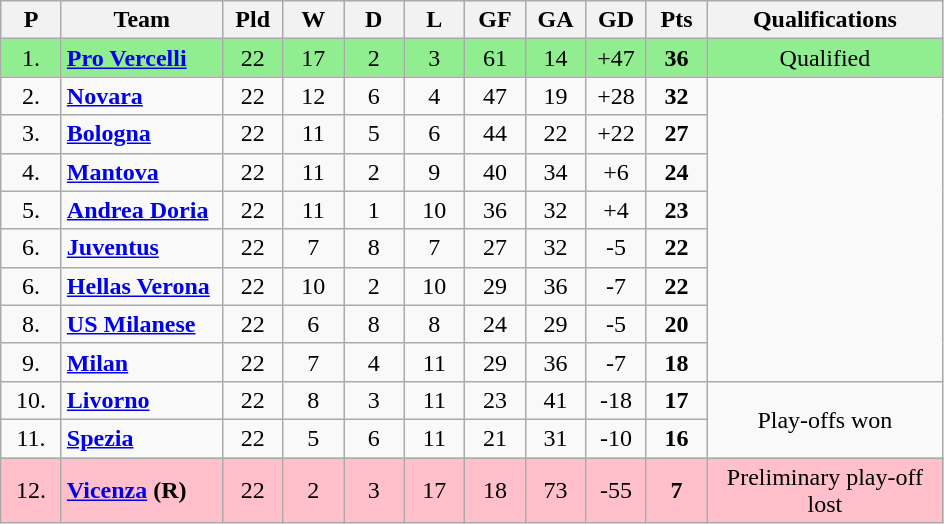<table class="wikitable sortable" style="text-align: center;">
<tr>
<th width=33>P<br></th>
<th width=100>Team<br></th>
<th width=33>Pld<br></th>
<th width=33>W<br></th>
<th width=33>D<br></th>
<th width=33>L<br></th>
<th width=33>GF<br></th>
<th width=33>GA<br></th>
<th width=33>GD<br></th>
<th width=33>Pts<br></th>
<th class="unsortable" width=150>Qualifications<br></th>
</tr>
<tr style="background: #90EE90;">
<td>1.</td>
<td align="left"><strong><a href='#'>Pro Vercelli</a></strong></td>
<td>22</td>
<td>17</td>
<td>2</td>
<td>3</td>
<td>61</td>
<td>14</td>
<td>+47</td>
<td><strong>36</strong></td>
<td>Qualified</td>
</tr>
<tr>
<td>2.</td>
<td align="left"><strong><a href='#'>Novara</a></strong></td>
<td>22</td>
<td>12</td>
<td>6</td>
<td>4</td>
<td>47</td>
<td>19</td>
<td>+28</td>
<td><strong>32</strong></td>
<td rowspan=8></td>
</tr>
<tr>
<td>3.</td>
<td align="left"><strong><a href='#'>Bologna</a></strong></td>
<td>22</td>
<td>11</td>
<td>5</td>
<td>6</td>
<td>44</td>
<td>22</td>
<td>+22</td>
<td><strong>27</strong></td>
</tr>
<tr>
<td>4.</td>
<td align="left"><strong><a href='#'>Mantova</a></strong></td>
<td>22</td>
<td>11</td>
<td>2</td>
<td>9</td>
<td>40</td>
<td>34</td>
<td>+6</td>
<td><strong>24</strong></td>
</tr>
<tr>
<td>5.</td>
<td align="left"><strong><a href='#'>Andrea Doria</a></strong></td>
<td>22</td>
<td>11</td>
<td>1</td>
<td>10</td>
<td>36</td>
<td>32</td>
<td>+4</td>
<td><strong>23</strong></td>
</tr>
<tr>
<td>6.</td>
<td align="left"><strong><a href='#'>Juventus</a></strong></td>
<td>22</td>
<td>7</td>
<td>8</td>
<td>7</td>
<td>27</td>
<td>32</td>
<td>-5</td>
<td><strong>22</strong></td>
</tr>
<tr>
<td>6.</td>
<td align="left"><strong><a href='#'>Hellas Verona</a></strong></td>
<td>22</td>
<td>10</td>
<td>2</td>
<td>10</td>
<td>29</td>
<td>36</td>
<td>-7</td>
<td><strong>22</strong></td>
</tr>
<tr>
<td>8.</td>
<td align="left"><strong><a href='#'>US Milanese</a></strong></td>
<td>22</td>
<td>6</td>
<td>8</td>
<td>8</td>
<td>24</td>
<td>29</td>
<td>-5</td>
<td><strong>20</strong></td>
</tr>
<tr>
<td>9.</td>
<td align="left"><strong><a href='#'>Milan</a></strong></td>
<td>22</td>
<td>7</td>
<td>4</td>
<td>11</td>
<td>29</td>
<td>36</td>
<td>-7</td>
<td><strong>18</strong></td>
</tr>
<tr>
<td>10.</td>
<td align="left"><strong><a href='#'>Livorno</a></strong></td>
<td>22</td>
<td>8</td>
<td>3</td>
<td>11</td>
<td>23</td>
<td>41</td>
<td>-18</td>
<td><strong>17</strong></td>
<td rowspan=2>Play-offs won</td>
</tr>
<tr>
<td>11.</td>
<td align="left"><strong><a href='#'>Spezia</a></strong></td>
<td>22</td>
<td>5</td>
<td>6</td>
<td>11</td>
<td>21</td>
<td>31</td>
<td>-10</td>
<td><strong>16</strong></td>
</tr>
<tr style="background: pink">
<td>12.</td>
<td align="left"><strong><a href='#'>Vicenza</a> (R)</strong></td>
<td>22</td>
<td>2</td>
<td>3</td>
<td>17</td>
<td>18</td>
<td>73</td>
<td>-55</td>
<td><strong>7</strong></td>
<td>Preliminary play-off lost</td>
</tr>
</table>
